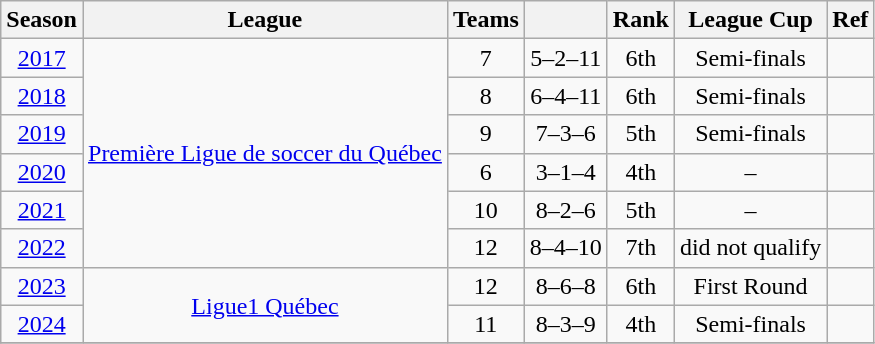<table class="wikitable" style="text-align: center;">
<tr>
<th>Season</th>
<th>League</th>
<th>Teams</th>
<th></th>
<th>Rank</th>
<th>League Cup</th>
<th>Ref</th>
</tr>
<tr>
<td><a href='#'>2017</a></td>
<td rowspan="6"><a href='#'>Première Ligue de soccer du Québec</a></td>
<td>7</td>
<td>5–2–11</td>
<td>6th</td>
<td>Semi-finals</td>
<td></td>
</tr>
<tr>
<td><a href='#'>2018</a></td>
<td>8</td>
<td>6–4–11</td>
<td>6th</td>
<td>Semi-finals</td>
<td></td>
</tr>
<tr>
<td><a href='#'>2019</a></td>
<td>9</td>
<td>7–3–6</td>
<td>5th</td>
<td>Semi-finals</td>
<td></td>
</tr>
<tr>
<td><a href='#'>2020</a></td>
<td>6</td>
<td>3–1–4</td>
<td>4th</td>
<td>–</td>
<td></td>
</tr>
<tr>
<td><a href='#'>2021</a></td>
<td>10</td>
<td>8–2–6</td>
<td>5th</td>
<td>–</td>
<td></td>
</tr>
<tr>
<td><a href='#'>2022</a></td>
<td>12</td>
<td>8–4–10</td>
<td>7th</td>
<td>did not qualify</td>
<td></td>
</tr>
<tr>
<td><a href='#'>2023</a></td>
<td rowspan=2><a href='#'>Ligue1 Québec</a></td>
<td>12</td>
<td>8–6–8</td>
<td>6th</td>
<td>First Round</td>
<td></td>
</tr>
<tr>
<td><a href='#'>2024</a></td>
<td>11</td>
<td>8–3–9</td>
<td>4th</td>
<td>Semi-finals</td>
<td></td>
</tr>
<tr>
</tr>
</table>
